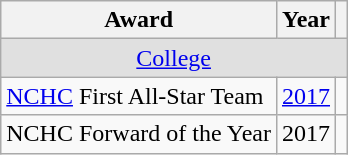<table class="wikitable">
<tr>
<th>Award</th>
<th>Year</th>
<th></th>
</tr>
<tr ALIGN="center" bgcolor="#e0e0e0">
<td colspan="3"><a href='#'>College</a></td>
</tr>
<tr>
<td><a href='#'>NCHC</a> First All-Star Team</td>
<td><a href='#'>2017</a></td>
<td></td>
</tr>
<tr>
<td>NCHC Forward of the Year</td>
<td>2017</td>
<td></td>
</tr>
</table>
